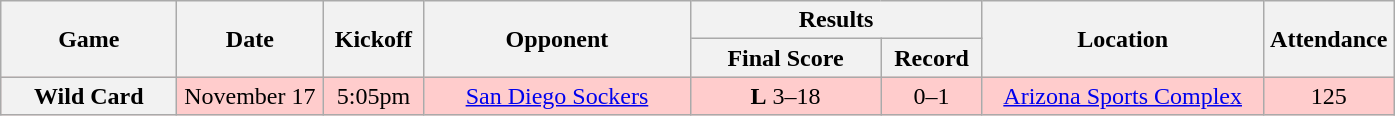<table class="wikitable">
<tr>
<th rowspan="2" width="110">Game</th>
<th rowspan="2" width="90">Date</th>
<th rowspan="2" width="60">Kickoff</th>
<th rowspan="2" width="170">Opponent</th>
<th colspan="2" width="180">Results</th>
<th rowspan="2" width="180">Location</th>
<th rowspan="2" width="80">Attendance</th>
</tr>
<tr>
<th width="120">Final Score</th>
<th width="60">Record</th>
</tr>
<tr align="center" bgcolor="#FFCCCC">
<th>Wild Card</th>
<td>November 17</td>
<td>5:05pm</td>
<td><a href='#'>San Diego Sockers</a></td>
<td><strong>L</strong> 3–18</td>
<td>0–1</td>
<td><a href='#'>Arizona Sports Complex</a></td>
<td>125</td>
</tr>
</table>
